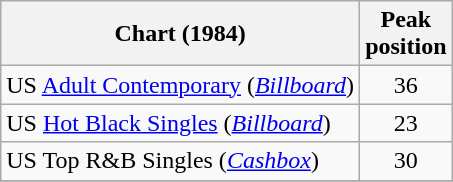<table class="wikitable sortable">
<tr>
<th>Chart (1984)</th>
<th>Peak<br>position</th>
</tr>
<tr>
<td>US <a href='#'>Adult Contemporary</a> (<em><a href='#'>Billboard</a></em>)</td>
<td align="center">36</td>
</tr>
<tr>
<td>US <a href='#'>Hot Black Singles</a> (<em><a href='#'>Billboard</a></em>)</td>
<td align="center">23</td>
</tr>
<tr>
<td>US Top R&B Singles (<em><a href='#'>Cashbox</a></em>)</td>
<td align="center">30</td>
</tr>
<tr>
</tr>
</table>
